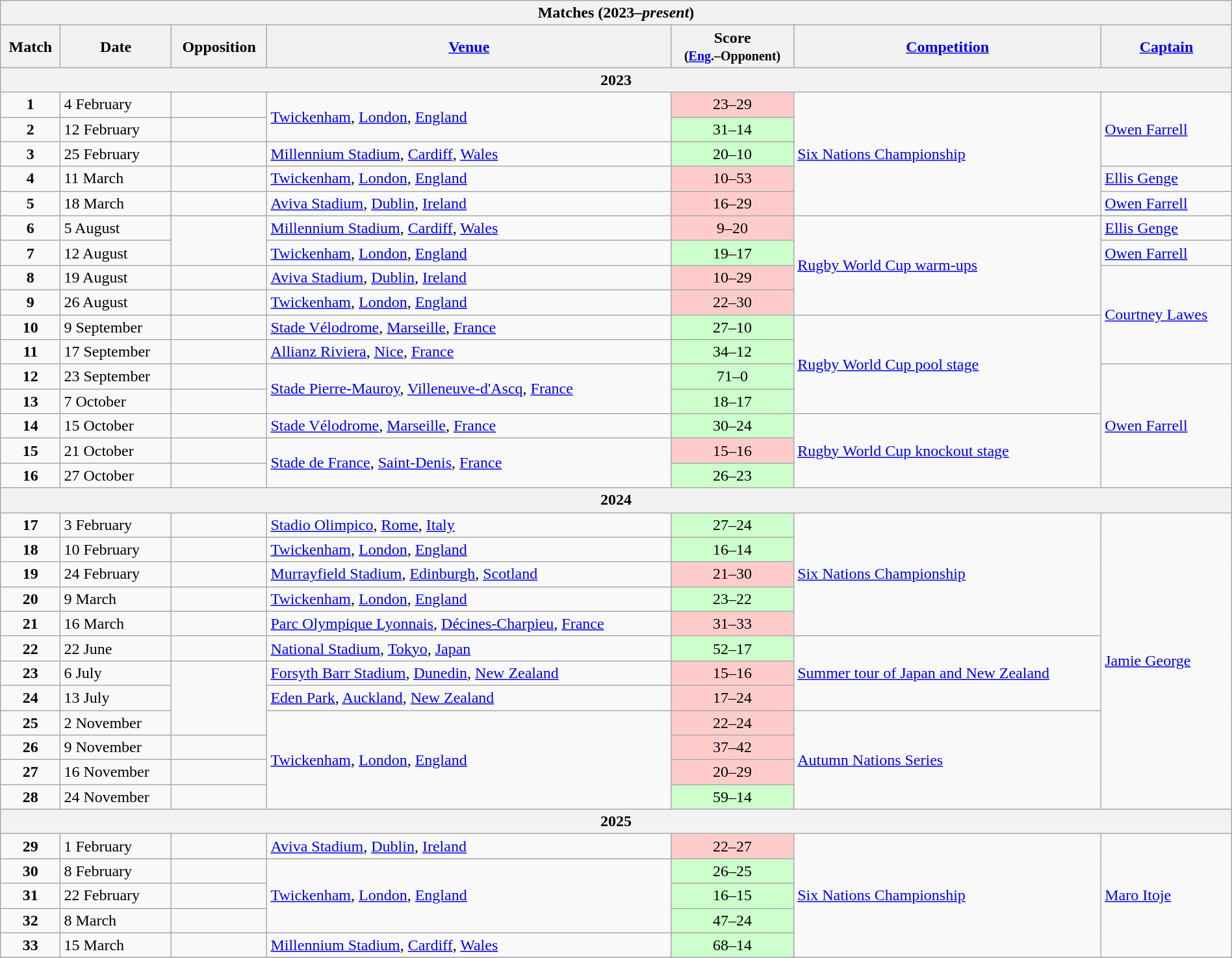<table class="wikitable collapsible collapsed" style="width:100%">
<tr>
<th colspan=7>Matches (2023–<em>present</em>)</th>
</tr>
<tr>
<th>Match</th>
<th>Date</th>
<th>Opposition</th>
<th><a href='#'>Venue</a></th>
<th>Score<br><small>(<a href='#'>Eng</a>.–Opponent)</small></th>
<th><a href='#'>Competition</a></th>
<th><a href='#'>Captain</a></th>
</tr>
<tr>
<th colspan=7>2023</th>
</tr>
<tr>
<td align=center><strong>1</strong></td>
<td>4 February</td>
<td></td>
<td rowspan=2><a href='#'>Twickenham</a>, <a href='#'>London</a>, <a href='#'>England</a></td>
<td style="text-align:center; background:#fcc;">23–29</td>
<td rowspan=5><a href='#'>Six Nations Championship</a></td>
<td rowspan=3><a href='#'>Owen Farrell</a></td>
</tr>
<tr>
<td align=center><strong>2</strong></td>
<td>12 February</td>
<td></td>
<td style="text-align:center; background:#cfc;">31–14</td>
</tr>
<tr>
<td align=center><strong>3</strong></td>
<td>25 February</td>
<td></td>
<td><a href='#'>Millennium Stadium</a>, <a href='#'>Cardiff</a>, <a href='#'>Wales</a></td>
<td style="text-align:center; background:#cfc;">20–10</td>
</tr>
<tr>
<td align=center><strong>4</strong></td>
<td>11 March</td>
<td></td>
<td><a href='#'>Twickenham</a>, <a href='#'>London</a>, <a href='#'>England</a></td>
<td style="text-align:center; background:#fcc;">10–53</td>
<td><a href='#'>Ellis Genge</a></td>
</tr>
<tr>
<td align=center><strong>5</strong></td>
<td>18 March</td>
<td></td>
<td><a href='#'>Aviva Stadium</a>, <a href='#'>Dublin</a>, <a href='#'>Ireland</a></td>
<td style="text-align:center; background:#fcc;">16–29</td>
<td><a href='#'>Owen Farrell</a></td>
</tr>
<tr>
<td align=center><strong>6</strong></td>
<td>5 August</td>
<td rowspan=2></td>
<td><a href='#'>Millennium Stadium</a>, <a href='#'>Cardiff</a>, <a href='#'>Wales</a></td>
<td style="text-align:center; background:#fcc;">9–20</td>
<td rowspan=4><a href='#'>Rugby World Cup warm-ups</a></td>
<td><a href='#'>Ellis Genge</a></td>
</tr>
<tr>
<td align=center><strong>7</strong></td>
<td>12 August</td>
<td><a href='#'>Twickenham</a>, <a href='#'>London</a>, <a href='#'>England</a></td>
<td style="text-align:center; background:#cfc;">19–17</td>
<td><a href='#'>Owen Farrell</a></td>
</tr>
<tr>
<td align=center><strong>8</strong></td>
<td>19 August</td>
<td></td>
<td><a href='#'>Aviva Stadium</a>, <a href='#'>Dublin</a>, <a href='#'>Ireland</a></td>
<td style="text-align:center; background:#fcc;">10–29</td>
<td rowspan=4><a href='#'>Courtney Lawes</a></td>
</tr>
<tr>
<td align=center><strong>9</strong></td>
<td>26 August</td>
<td></td>
<td><a href='#'>Twickenham</a>, <a href='#'>London</a>, <a href='#'>England</a></td>
<td style="text-align:center; background:#fcc;">22–30</td>
</tr>
<tr>
<td align=center><strong>10</strong></td>
<td>9 September</td>
<td></td>
<td><a href='#'>Stade Vélodrome</a>, <a href='#'>Marseille</a>, <a href='#'>France</a></td>
<td style="text-align:center; background:#cfc;">27–10</td>
<td rowspan=4><a href='#'>Rugby World Cup pool stage</a></td>
</tr>
<tr>
<td align=center><strong>11</strong></td>
<td>17 September</td>
<td></td>
<td><a href='#'>Allianz Riviera</a>, <a href='#'>Nice</a>, <a href='#'>France</a></td>
<td style="text-align:center; background:#cfc;">34–12</td>
</tr>
<tr>
<td align=center><strong>12</strong></td>
<td>23 September</td>
<td></td>
<td rowspan=2><a href='#'>Stade Pierre-Mauroy</a>, <a href='#'>Villeneuve-d'Ascq</a>, <a href='#'>France</a></td>
<td style="text-align:center; background:#cfc;">71–0</td>
<td rowspan=5><a href='#'>Owen Farrell</a></td>
</tr>
<tr>
<td align=center><strong>13</strong></td>
<td>7 October</td>
<td></td>
<td style="text-align:center; background:#cfc;">18–17</td>
</tr>
<tr>
<td align=center><strong>14</strong></td>
<td>15 October</td>
<td></td>
<td><a href='#'>Stade Vélodrome</a>, <a href='#'>Marseille</a>, <a href='#'>France</a></td>
<td style="text-align:center; background:#cfc;">30–24</td>
<td rowspan=3><a href='#'>Rugby World Cup knockout stage</a></td>
</tr>
<tr>
<td align=center><strong>15</strong></td>
<td>21 October</td>
<td></td>
<td rowspan=2><a href='#'>Stade de France</a>, <a href='#'>Saint-Denis</a>, <a href='#'>France</a></td>
<td style="text-align:center; background:#fcc;">15–16</td>
</tr>
<tr>
<td align=center><strong>16</strong></td>
<td>27 October</td>
<td></td>
<td style="text-align:center; background:#cfc;">26–23</td>
</tr>
<tr>
<th colspan=7>2024</th>
</tr>
<tr>
<td align=center><strong>17</strong></td>
<td>3 February</td>
<td></td>
<td><a href='#'>Stadio Olimpico</a>, <a href='#'>Rome</a>, <a href='#'>Italy</a></td>
<td style="text-align:center; background:#cfc;">27–24</td>
<td rowspan=5><a href='#'>Six Nations Championship</a></td>
<td rowspan=12><a href='#'>Jamie George</a></td>
</tr>
<tr>
<td align=center><strong>18</strong></td>
<td>10 February</td>
<td></td>
<td><a href='#'>Twickenham</a>, <a href='#'>London</a>, <a href='#'>England</a></td>
<td style="text-align:center; background:#cfc;">16–14</td>
</tr>
<tr>
<td align=center><strong>19</strong></td>
<td>24 February</td>
<td></td>
<td><a href='#'>Murrayfield Stadium</a>, <a href='#'>Edinburgh</a>, <a href='#'>Scotland</a></td>
<td style="text-align:center; background:#fcc;">21–30</td>
</tr>
<tr>
<td align=center><strong>20</strong></td>
<td>9 March</td>
<td></td>
<td><a href='#'>Twickenham</a>, <a href='#'>London</a>, <a href='#'>England</a></td>
<td style="text-align:center; background:#cfc;">23–22</td>
</tr>
<tr>
<td align=center><strong>21</strong></td>
<td>16 March</td>
<td></td>
<td><a href='#'>Parc Olympique Lyonnais</a>, <a href='#'>Décines-Charpieu</a>, <a href='#'>France</a></td>
<td style="text-align:center; background:#fcc;">31–33</td>
</tr>
<tr>
<td align=center><strong>22</strong></td>
<td>22 June</td>
<td></td>
<td><a href='#'>National Stadium</a>, <a href='#'>Tokyo</a>, <a href='#'>Japan</a></td>
<td style="text-align:center; background:#cfc;">52–17</td>
<td rowspan=3><a href='#'>Summer tour of Japan and New Zealand</a></td>
</tr>
<tr>
<td align=center><strong>23</strong></td>
<td>6 July</td>
<td rowspan=3></td>
<td><a href='#'>Forsyth Barr Stadium</a>, <a href='#'>Dunedin</a>, <a href='#'>New Zealand</a></td>
<td style="text-align:center; background:#fcc;">15–16</td>
</tr>
<tr>
<td align=center><strong>24</strong></td>
<td>13 July</td>
<td><a href='#'>Eden Park</a>, <a href='#'>Auckland</a>, <a href='#'>New Zealand</a></td>
<td style="text-align:center; background:#fcc;">17–24</td>
</tr>
<tr>
<td align=center><strong>25</strong></td>
<td>2 November</td>
<td rowspan=4><a href='#'>Twickenham</a>, <a href='#'>London</a>, <a href='#'>England</a></td>
<td style="text-align:center; background:#fcc;">22–24</td>
<td rowspan=4><a href='#'>Autumn Nations Series</a></td>
</tr>
<tr>
<td align=center><strong>26</strong></td>
<td>9 November</td>
<td></td>
<td style="text-align:center; background:#fcc;">37–42</td>
</tr>
<tr>
<td align=center><strong>27</strong></td>
<td>16 November</td>
<td></td>
<td style="text-align:center; background:#fcc;">20–29</td>
</tr>
<tr>
<td align=center><strong>28</strong></td>
<td>24 November</td>
<td></td>
<td style="text-align:center; background:#cfc;">59–14</td>
</tr>
<tr>
<th colspan=7>2025</th>
</tr>
<tr>
<td align=center><strong>29</strong></td>
<td>1 February</td>
<td></td>
<td><a href='#'>Aviva Stadium</a>, <a href='#'>Dublin</a>, <a href='#'>Ireland</a></td>
<td style="text-align:center; background:#fcc;">22–27</td>
<td rowspan=5><a href='#'>Six Nations Championship</a></td>
<td rowspan=5><a href='#'>Maro Itoje</a></td>
</tr>
<tr>
<td align=center><strong>30</strong></td>
<td>8 February</td>
<td></td>
<td rowspan=3><a href='#'>Twickenham</a>, <a href='#'>London</a>, <a href='#'>England</a></td>
<td style="text-align:center; background:#cfc;">26–25</td>
</tr>
<tr>
<td align=center><strong>31</strong></td>
<td>22 February</td>
<td></td>
<td style="text-align:center; background:#cfc;">16–15</td>
</tr>
<tr>
<td align=center><strong>32</strong></td>
<td>8 March</td>
<td></td>
<td style="text-align:center; background:#cfc;">47–24</td>
</tr>
<tr>
<td align=center><strong>33</strong></td>
<td>15 March</td>
<td></td>
<td><a href='#'>Millennium Stadium</a>, <a href='#'>Cardiff</a>, <a href='#'>Wales</a></td>
<td style="text-align:center; background:#cfc;">68–14</td>
</tr>
<tr>
</tr>
</table>
